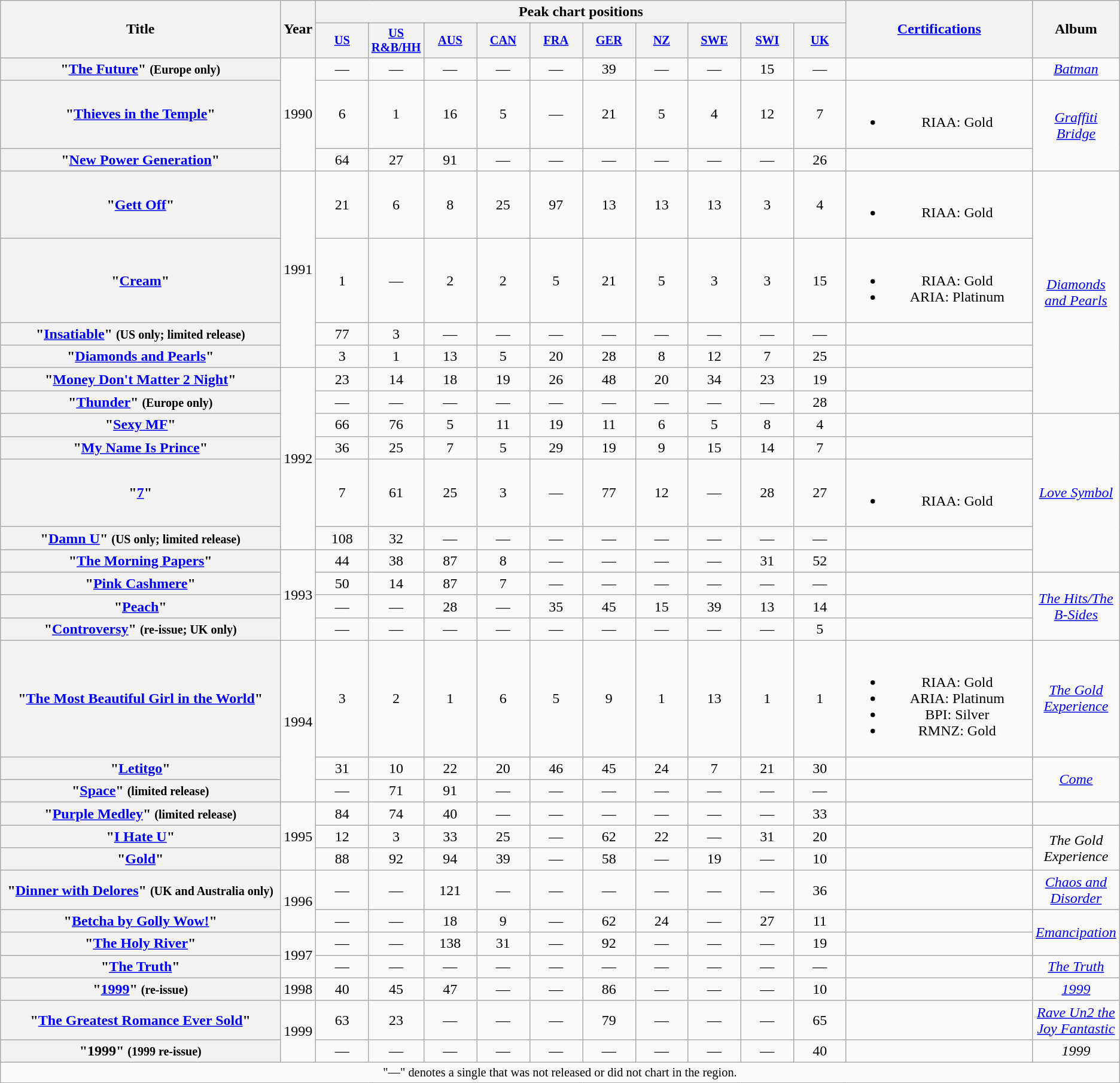<table class="wikitable plainrowheaders" style="text-align:center;">
<tr>
<th scope="col" rowspan="2" style="width:20em;">Title</th>
<th scope="col" rowspan="2" style="width:1em;">Year</th>
<th scope="col" colspan="10">Peak chart positions</th>
<th scope="col" rowspan="2" style="width:13em;"><a href='#'>Certifications</a></th>
<th scope="col" rowspan="2">Album</th>
</tr>
<tr>
<th style="width:4em;font-size:85%"><a href='#'>US</a><br></th>
<th style="width:4em;font-size:85%"><a href='#'>US<br>R&B/HH</a><br></th>
<th style="width:4em;font-size:85%"><a href='#'>AUS</a><br></th>
<th style="width:4em;font-size:85%"><a href='#'>CAN</a><br></th>
<th style="width:4em;font-size:85%"><a href='#'>FRA</a><br></th>
<th style="width:4em;font-size:85%"><a href='#'>GER</a><br></th>
<th style="width:4em;font-size:85%"><a href='#'>NZ</a><br></th>
<th style="width:4em;font-size:85%"><a href='#'>SWE</a><br></th>
<th style="width:4em;font-size:85%"><a href='#'>SWI</a><br></th>
<th style="width:4em;font-size:85%"><a href='#'>UK</a><br></th>
</tr>
<tr>
<th scope="row">"<a href='#'>The Future</a>" <small>(Europe only)</small></th>
<td rowspan="3">1990</td>
<td>—</td>
<td>—</td>
<td>—</td>
<td>—</td>
<td>—</td>
<td>39</td>
<td>—</td>
<td>—</td>
<td>15</td>
<td>—</td>
<td></td>
<td><em><a href='#'>Batman</a></em></td>
</tr>
<tr>
<th scope="row">"<a href='#'>Thieves in the Temple</a>"</th>
<td>6</td>
<td>1</td>
<td>16</td>
<td>5</td>
<td>—</td>
<td>21</td>
<td>5</td>
<td>4</td>
<td>12</td>
<td>7</td>
<td><br><ul><li>RIAA: Gold</li></ul></td>
<td rowspan="2"><em><a href='#'>Graffiti Bridge</a></em></td>
</tr>
<tr>
<th scope="row">"<a href='#'>New Power Generation</a>"</th>
<td>64</td>
<td>27</td>
<td>91</td>
<td>—</td>
<td>—</td>
<td>—</td>
<td>—</td>
<td>—</td>
<td>—</td>
<td>26</td>
<td></td>
</tr>
<tr>
<th scope="row">"<a href='#'>Gett Off</a>" </th>
<td rowspan="4">1991</td>
<td>21</td>
<td>6</td>
<td>8</td>
<td>25</td>
<td>97</td>
<td>13</td>
<td>13</td>
<td>13</td>
<td>3</td>
<td>4</td>
<td><br><ul><li>RIAA: Gold</li></ul></td>
<td rowspan="6"><em><a href='#'>Diamonds and Pearls</a></em></td>
</tr>
<tr>
<th scope="row">"<a href='#'>Cream</a>" </th>
<td>1</td>
<td>—</td>
<td>2</td>
<td>2</td>
<td>5</td>
<td>21</td>
<td>5</td>
<td>3</td>
<td>3</td>
<td>15</td>
<td><br><ul><li>RIAA: Gold</li><li>ARIA: Platinum</li></ul></td>
</tr>
<tr>
<th scope="row">"<a href='#'>Insatiable</a>"  <small>(US only; limited release)</small></th>
<td>77</td>
<td>3</td>
<td>—</td>
<td>—</td>
<td>—</td>
<td>—</td>
<td>—</td>
<td>—</td>
<td>—</td>
<td>—</td>
<td></td>
</tr>
<tr>
<th scope="row">"<a href='#'>Diamonds and Pearls</a>" </th>
<td>3</td>
<td>1</td>
<td>13</td>
<td>5</td>
<td>20</td>
<td>28</td>
<td>8</td>
<td>12</td>
<td>7</td>
<td>25</td>
<td></td>
</tr>
<tr>
<th scope="row">"<a href='#'>Money Don't Matter 2 Night</a>" </th>
<td rowspan="6">1992</td>
<td>23</td>
<td>14</td>
<td>18</td>
<td>19</td>
<td>26</td>
<td>48</td>
<td>20</td>
<td>34</td>
<td>23</td>
<td>19</td>
<td></td>
</tr>
<tr>
<th scope="row">"<a href='#'>Thunder</a>"  <small>(Europe only)</small></th>
<td>—</td>
<td>—</td>
<td>—</td>
<td>—</td>
<td>—</td>
<td>—</td>
<td>—</td>
<td>—</td>
<td>—</td>
<td>28</td>
<td></td>
</tr>
<tr>
<th scope="row">"<a href='#'>Sexy MF</a>" </th>
<td>66</td>
<td>76</td>
<td>5</td>
<td>11</td>
<td>19</td>
<td>11</td>
<td>6</td>
<td>5</td>
<td>8</td>
<td>4</td>
<td></td>
<td rowspan="5"><em><a href='#'>Love Symbol</a></em></td>
</tr>
<tr>
<th scope="row">"<a href='#'>My Name Is Prince</a>" </th>
<td>36</td>
<td>25</td>
<td>7</td>
<td>5</td>
<td>29</td>
<td>19</td>
<td>9</td>
<td>15</td>
<td>14</td>
<td>7</td>
<td></td>
</tr>
<tr>
<th scope="row">"<a href='#'>7</a>" </th>
<td>7</td>
<td>61</td>
<td>25</td>
<td>3</td>
<td>—</td>
<td>77</td>
<td>12</td>
<td>—</td>
<td>28</td>
<td>27</td>
<td><br><ul><li>RIAA: Gold</li></ul></td>
</tr>
<tr>
<th scope="row">"<a href='#'>Damn U</a>"  <small>(US only; limited release)</small></th>
<td>108</td>
<td>32</td>
<td>—</td>
<td>—</td>
<td>—</td>
<td>—</td>
<td>—</td>
<td>—</td>
<td>—</td>
<td>—</td>
<td></td>
</tr>
<tr>
<th scope="row">"<a href='#'>The Morning Papers</a>" </th>
<td rowspan="4">1993</td>
<td>44</td>
<td>38</td>
<td>87</td>
<td>8</td>
<td>—</td>
<td>—</td>
<td>—</td>
<td>—</td>
<td>31</td>
<td>52</td>
<td></td>
</tr>
<tr>
<th scope="row">"<a href='#'>Pink Cashmere</a>"</th>
<td>50</td>
<td>14</td>
<td>87</td>
<td>7</td>
<td>—</td>
<td>—</td>
<td>—</td>
<td>—</td>
<td>—</td>
<td>—</td>
<td></td>
<td rowspan="3"><em><a href='#'>The Hits/The B-Sides</a></em></td>
</tr>
<tr>
<th scope="row">"<a href='#'>Peach</a>"</th>
<td>—</td>
<td>—</td>
<td>28</td>
<td>—</td>
<td>35</td>
<td>45</td>
<td>15</td>
<td>39</td>
<td>13</td>
<td>14</td>
<td></td>
</tr>
<tr>
<th scope="row">"<a href='#'>Controversy</a>" <small>(re-issue; UK only)</small></th>
<td>—</td>
<td>—</td>
<td>—</td>
<td>—</td>
<td>—</td>
<td>—</td>
<td>—</td>
<td>—</td>
<td>—</td>
<td>5</td>
<td></td>
</tr>
<tr>
<th scope="row">"<a href='#'>The Most Beautiful Girl in the World</a>"</th>
<td rowspan="3">1994</td>
<td>3</td>
<td>2</td>
<td>1</td>
<td>6</td>
<td>5</td>
<td>9</td>
<td>1</td>
<td>13</td>
<td>1</td>
<td>1</td>
<td><br><ul><li>RIAA: Gold</li><li>ARIA: Platinum</li><li>BPI: Silver</li><li>RMNZ: Gold</li></ul></td>
<td><em><a href='#'>The Gold Experience</a></em></td>
</tr>
<tr>
<th scope="row">"<a href='#'>Letitgo</a>"</th>
<td>31</td>
<td>10</td>
<td>22</td>
<td>20</td>
<td>46</td>
<td>45</td>
<td>24</td>
<td>7</td>
<td>21</td>
<td>30</td>
<td></td>
<td rowspan="2"><em><a href='#'>Come</a></em></td>
</tr>
<tr>
<th scope="row">"<a href='#'>Space</a>" <small>(limited release)</small></th>
<td>—</td>
<td>71</td>
<td>91</td>
<td>—</td>
<td>—</td>
<td>—</td>
<td>—</td>
<td>—</td>
<td>—</td>
<td>—</td>
<td></td>
</tr>
<tr>
<th scope="row">"<a href='#'>Purple Medley</a>" <small>(limited release)</small></th>
<td rowspan="3">1995</td>
<td>84</td>
<td>74</td>
<td>40</td>
<td>—</td>
<td>—</td>
<td>—</td>
<td>—</td>
<td>—</td>
<td>—</td>
<td>33</td>
<td></td>
<td></td>
</tr>
<tr>
<th scope="row">"<a href='#'>I Hate U</a>"</th>
<td>12</td>
<td>3</td>
<td>33</td>
<td>25</td>
<td>—</td>
<td>62</td>
<td>22</td>
<td>—</td>
<td>31</td>
<td>20</td>
<td></td>
<td rowspan="2"><em>The Gold Experience</em></td>
</tr>
<tr>
<th scope="row">"<a href='#'>Gold</a>"</th>
<td>88</td>
<td>92</td>
<td>94</td>
<td>39</td>
<td>—</td>
<td>58</td>
<td>—</td>
<td>19</td>
<td>—</td>
<td>10</td>
<td></td>
</tr>
<tr>
<th scope="row">"<a href='#'>Dinner with Delores</a>" <small>(UK and Australia only)</small></th>
<td rowspan="2">1996</td>
<td>—</td>
<td>—</td>
<td>121</td>
<td>—</td>
<td>—</td>
<td>—</td>
<td>—</td>
<td>—</td>
<td>—</td>
<td>36</td>
<td></td>
<td><em><a href='#'>Chaos and Disorder</a></em></td>
</tr>
<tr>
<th scope="row">"<a href='#'>Betcha by Golly Wow!</a>"</th>
<td>—</td>
<td>—</td>
<td>18</td>
<td>9</td>
<td>—</td>
<td>62</td>
<td>24</td>
<td>—</td>
<td>27</td>
<td>11</td>
<td></td>
<td rowspan="2"><em><a href='#'>Emancipation</a></em></td>
</tr>
<tr>
<th scope="row">"<a href='#'>The Holy River</a>"</th>
<td rowspan="2">1997</td>
<td>—</td>
<td>—</td>
<td>138</td>
<td>31</td>
<td>—</td>
<td>92</td>
<td>—</td>
<td>—</td>
<td>—</td>
<td>19</td>
<td></td>
</tr>
<tr>
<th scope="row">"<a href='#'>The Truth</a>"</th>
<td>—</td>
<td>—</td>
<td>—</td>
<td>—</td>
<td>—</td>
<td>—</td>
<td>—</td>
<td>—</td>
<td>—</td>
<td>—</td>
<td></td>
<td><em><a href='#'>The Truth</a></em></td>
</tr>
<tr>
<th scope="row">"<a href='#'>1999</a>" <small>(re-issue)</small></th>
<td>1998</td>
<td>40</td>
<td>45</td>
<td>47</td>
<td>—</td>
<td>—</td>
<td>86</td>
<td>—</td>
<td>—</td>
<td>—</td>
<td>10</td>
<td></td>
<td><em><a href='#'>1999</a></em></td>
</tr>
<tr>
<th scope="row">"<a href='#'>The Greatest Romance Ever Sold</a>"</th>
<td rowspan="2">1999</td>
<td>63</td>
<td>23</td>
<td>—</td>
<td>—</td>
<td>—</td>
<td>79</td>
<td>—</td>
<td>—</td>
<td>—</td>
<td>65</td>
<td></td>
<td><em><a href='#'>Rave Un2 the Joy Fantastic</a></em></td>
</tr>
<tr>
<th scope="row">"1999" <small>(1999 re-issue)</small></th>
<td>—</td>
<td>—</td>
<td>—</td>
<td>—</td>
<td>—</td>
<td>—</td>
<td>—</td>
<td>—</td>
<td>—</td>
<td>40</td>
<td></td>
<td><em>1999</em></td>
</tr>
<tr>
<td colspan="14" style="font-size:85%;">"—" denotes a single that was not released or did not chart in the region.</td>
</tr>
</table>
